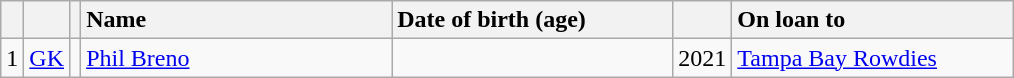<table class="wikitable sortable" style="text-align:center;">
<tr>
<th></th>
<th></th>
<th></th>
<th style="text-align:left; width:200px;">Name</th>
<th style="text-align:left; width:180px;">Date of birth (age)</th>
<th></th>
<th style="text-align:left; width:180px;">On loan to</th>
</tr>
<tr>
<td>1</td>
<td><a href='#'>GK</a></td>
<td></td>
<td data-sort-value="Breno, Phil" style="text-align:left;"><a href='#'>Phil Breno</a></td>
<td style="text-align:left;"></td>
<td>2021</td>
<td style="text-align:left;"><a href='#'>Tampa Bay Rowdies</a></td>
</tr>
</table>
